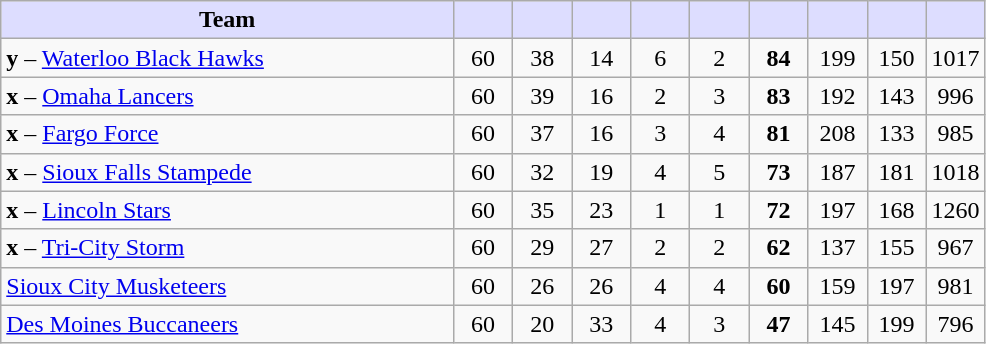<table class="wikitable" style="text-align:center">
<tr>
<th style="background:#ddf; width:46%;">Team</th>
<th style="background:#ddf; width:6%;"></th>
<th style="background:#ddf; width:6%;"></th>
<th style="background:#ddf; width:6%;"></th>
<th style="background:#ddf; width:6%;"></th>
<th style="background:#ddf; width:6%;"></th>
<th style="background:#ddf; width:6%;"></th>
<th style="background:#ddf; width:6%;"></th>
<th style="background:#ddf; width:6%;"></th>
<th style="background:#ddf; width:6%;"></th>
</tr>
<tr>
<td align=left><strong>y</strong> – <a href='#'>Waterloo Black Hawks</a></td>
<td>60</td>
<td>38</td>
<td>14</td>
<td>6</td>
<td>2</td>
<td><strong>84</strong></td>
<td>199</td>
<td>150</td>
<td>1017</td>
</tr>
<tr>
<td align=left><strong>x</strong> – <a href='#'>Omaha Lancers</a></td>
<td>60</td>
<td>39</td>
<td>16</td>
<td>2</td>
<td>3</td>
<td><strong>83</strong></td>
<td>192</td>
<td>143</td>
<td>996</td>
</tr>
<tr>
<td align=left><strong>x</strong> – <a href='#'>Fargo Force</a></td>
<td>60</td>
<td>37</td>
<td>16</td>
<td>3</td>
<td>4</td>
<td><strong>81</strong></td>
<td>208</td>
<td>133</td>
<td>985</td>
</tr>
<tr>
<td align=left><strong>x</strong> – <a href='#'>Sioux Falls Stampede</a></td>
<td>60</td>
<td>32</td>
<td>19</td>
<td>4</td>
<td>5</td>
<td><strong>73</strong></td>
<td>187</td>
<td>181</td>
<td>1018</td>
</tr>
<tr>
<td align=left><strong>x</strong> – <a href='#'>Lincoln Stars</a></td>
<td>60</td>
<td>35</td>
<td>23</td>
<td>1</td>
<td>1</td>
<td><strong>72</strong></td>
<td>197</td>
<td>168</td>
<td>1260</td>
</tr>
<tr>
<td align=left><strong>x</strong> – <a href='#'>Tri-City Storm</a></td>
<td>60</td>
<td>29</td>
<td>27</td>
<td>2</td>
<td>2</td>
<td><strong>62</strong></td>
<td>137</td>
<td>155</td>
<td>967</td>
</tr>
<tr>
<td align=left><a href='#'>Sioux City Musketeers</a></td>
<td>60</td>
<td>26</td>
<td>26</td>
<td>4</td>
<td>4</td>
<td><strong>60</strong></td>
<td>159</td>
<td>197</td>
<td>981</td>
</tr>
<tr>
<td align=left><a href='#'>Des Moines Buccaneers</a></td>
<td>60</td>
<td>20</td>
<td>33</td>
<td>4</td>
<td>3</td>
<td><strong>47</strong></td>
<td>145</td>
<td>199</td>
<td>796</td>
</tr>
</table>
